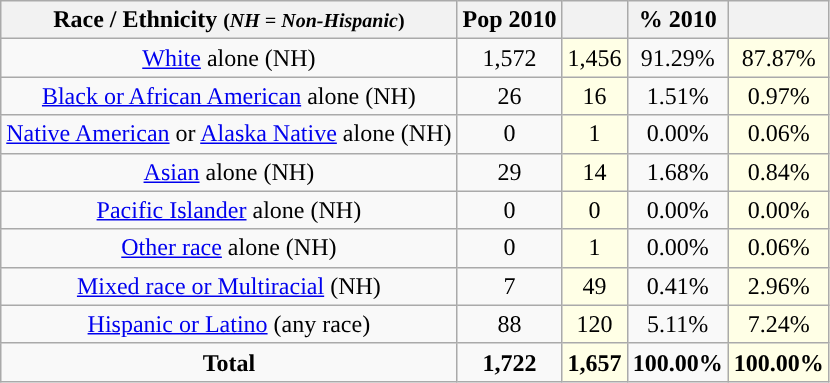<table class="wikitable" style="text-align:center;">
<tr>
<th>Race / Ethnicity <small>(<em>NH = Non-Hispanic</em>)</small></th>
<th>Pop 2010</th>
<th></th>
<th>% 2010</th>
<th></th>
</tr>
<tr>
<td><a href='#'>White</a> alone (NH)</td>
<td>1,572</td>
<td style='background: #ffffe6;'>1,456</td>
<td>91.29%</td>
<td style='background: #ffffe6;'>87.87%</td>
</tr>
<tr>
<td><a href='#'>Black or African American</a> alone (NH)</td>
<td>26</td>
<td style='background: #ffffe6;'>16</td>
<td>1.51%</td>
<td style='background: #ffffe6;'>0.97%</td>
</tr>
<tr>
<td><a href='#'>Native American</a> or <a href='#'>Alaska Native</a> alone (NH)</td>
<td>0</td>
<td style='background: #ffffe6;'>1</td>
<td>0.00%</td>
<td style='background: #ffffe6;'>0.06%</td>
</tr>
<tr>
<td><a href='#'>Asian</a> alone (NH)</td>
<td>29</td>
<td style='background: #ffffe6;'>14</td>
<td>1.68%</td>
<td style='background: #ffffe6;'>0.84%</td>
</tr>
<tr>
<td><a href='#'>Pacific Islander</a> alone (NH)</td>
<td>0</td>
<td style='background: #ffffe6;'>0</td>
<td>0.00%</td>
<td style='background: #ffffe6;'>0.00%</td>
</tr>
<tr>
<td><a href='#'>Other race</a> alone (NH)</td>
<td>0</td>
<td style='background: #ffffe6;'>1</td>
<td>0.00%</td>
<td style='background: #ffffe6;'>0.06%</td>
</tr>
<tr>
<td><a href='#'>Mixed race or Multiracial</a> (NH)</td>
<td>7</td>
<td style='background: #ffffe6;'>49</td>
<td>0.41%</td>
<td style='background: #ffffe6;'>2.96%</td>
</tr>
<tr>
<td><a href='#'>Hispanic or Latino</a> (any race)</td>
<td>88</td>
<td style='background: #ffffe6;'>120</td>
<td>5.11%</td>
<td style='background: #ffffe6;'>7.24%</td>
</tr>
<tr>
<td><strong>Total</strong></td>
<td><strong>1,722</strong></td>
<td style='background: #ffffe6;'><strong>1,657</strong></td>
<td><strong>100.00%</strong></td>
<td style='background: #ffffe6;'><strong>100.00%</strong></td>
</tr>
</table>
